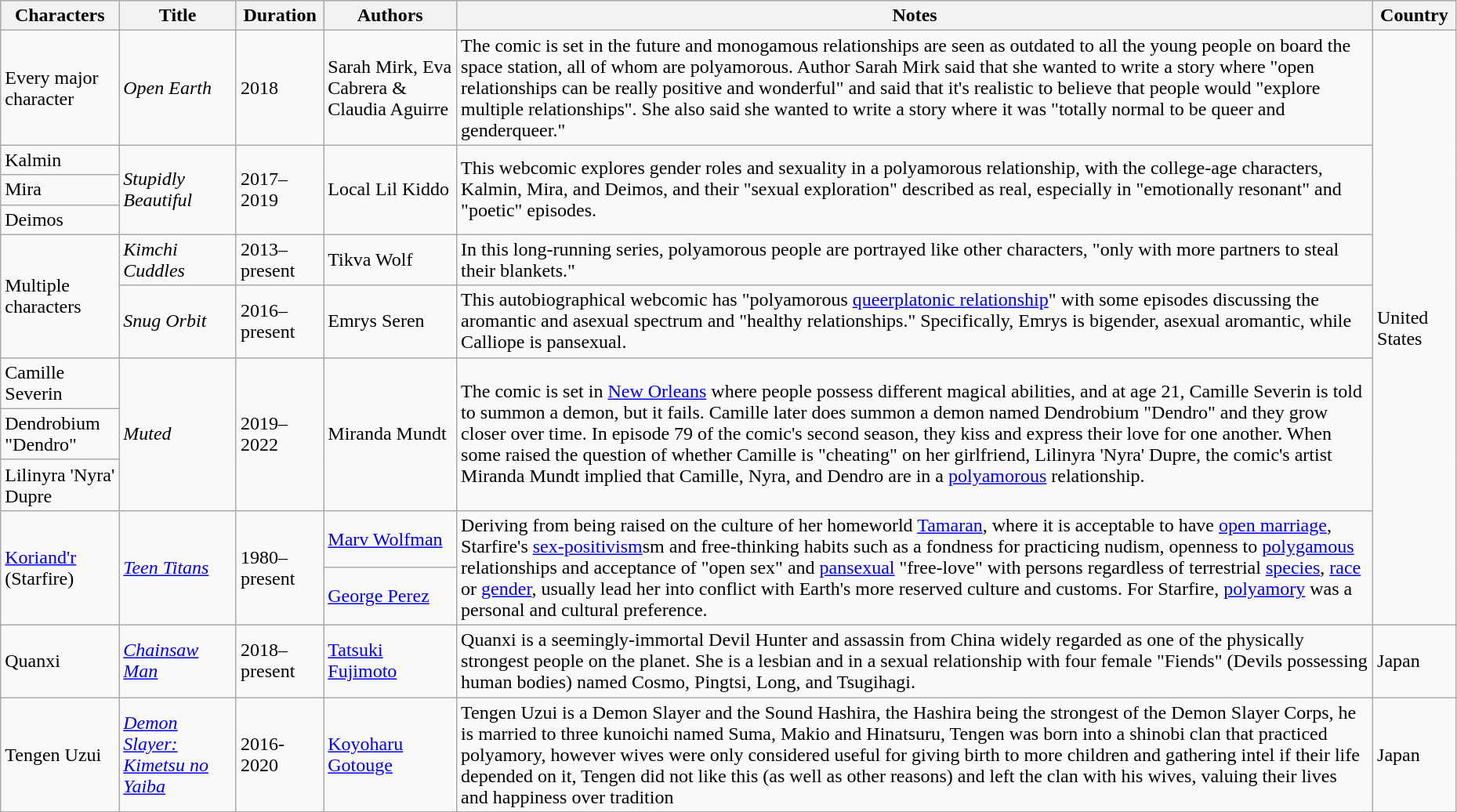<table class="wikitable sortable" style="width:98%">
<tr>
<th>Characters</th>
<th>Title</th>
<th>Duration</th>
<th>Authors</th>
<th>Notes</th>
<th>Country</th>
</tr>
<tr>
<td>Every major character</td>
<td><em>Open Earth</em></td>
<td>2018</td>
<td>Sarah Mirk, Eva Cabrera & Claudia Aguirre</td>
<td>The comic is set in the future and monogamous relationships are seen as outdated to all the young people on board the space station, all of whom are polyamorous. Author Sarah Mirk said that she wanted to write a story where "open relationships can be really positive and wonderful" and said that it's realistic to believe that people would "explore multiple relationships". She also said she wanted to write a story where it was "totally normal to be queer and genderqueer."</td>
<td rowspan="11">United States</td>
</tr>
<tr>
<td>Kalmin</td>
<td rowspan="3"><em>Stupidly Beautiful</em></td>
<td rowspan="3">2017–2019</td>
<td rowspan="3">Local Lil Kiddo</td>
<td rowspan="3">This webcomic explores gender roles and sexuality in a polyamorous relationship, with the college-age characters, Kalmin, Mira, and Deimos, and their "sexual exploration" described as real, especially in "emotionally resonant" and "poetic" episodes.</td>
</tr>
<tr>
<td>Mira</td>
</tr>
<tr>
<td>Deimos</td>
</tr>
<tr>
<td rowspan="2">Multiple characters</td>
<td><em>Kimchi Cuddles</em></td>
<td>2013–present</td>
<td>Tikva Wolf</td>
<td>In this long-running series, polyamorous people are portrayed like other characters, "only with more partners to steal their blankets."</td>
</tr>
<tr>
<td><em>Snug Orbit</em></td>
<td>2016–present</td>
<td>Emrys Seren</td>
<td>This autobiographical webcomic has "polyamorous <a href='#'>queerplatonic relationship</a>" with some episodes discussing the aromantic and asexual spectrum and "healthy relationships." Specifically, Emrys is bigender, asexual aromantic, while Calliope is pansexual.</td>
</tr>
<tr>
<td>Camille Severin</td>
<td rowspan="3"><em>Muted</em></td>
<td rowspan="3">2019–2022</td>
<td rowspan="3">Miranda Mundt</td>
<td rowspan="3">The comic is set in <a href='#'>New Orleans</a> where people possess different magical abilities, and at age 21, Camille Severin is told to summon a demon, but it fails. Camille later does summon a demon named Dendrobium "Dendro" and they grow closer over time. In episode 79 of the comic's second season, they kiss and express their love for one another. When some raised the question of whether Camille is "cheating" on her girlfriend, Lilinyra 'Nyra' Dupre, the comic's artist Miranda Mundt implied that Camille, Nyra, and Dendro are in a <a href='#'>polyamorous</a> relationship.</td>
</tr>
<tr>
<td>Dendrobium "Dendro"</td>
</tr>
<tr>
<td>Lilinyra 'Nyra' Dupre</td>
</tr>
<tr>
<td rowspan="2"><a href='#'>Koriand'r</a> (Starfire)</td>
<td rowspan="2"><em><a href='#'>Teen Titans</a></em></td>
<td rowspan="2">1980–present</td>
<td><a href='#'>Marv Wolfman</a></td>
<td rowspan="2">Deriving from being raised on the culture of her homeworld <a href='#'>Tamaran</a>, where it is acceptable to have <a href='#'>open marriage</a>, Starfire's <a href='#'>sex-positivism</a>sm and free-thinking habits such as a fondness for practicing nudism, openness to <a href='#'>polygamous</a> relationships and acceptance of "open sex" and <a href='#'>pansexual</a> "free-love" with persons regardless of terrestrial <a href='#'>species</a>, <a href='#'>race</a> or <a href='#'>gender</a>, usually lead her into conflict with Earth's more reserved culture and customs. For Starfire, <a href='#'>polyamory</a> was a personal and cultural preference.</td>
</tr>
<tr>
<td><a href='#'>George Perez</a></td>
</tr>
<tr>
<td>Quanxi</td>
<td><em><a href='#'>Chainsaw Man</a></em></td>
<td>2018–present</td>
<td><a href='#'>Tatsuki Fujimoto</a></td>
<td>Quanxi is a seemingly-immortal Devil Hunter and assassin from China widely regarded as one of the physically strongest people on the planet. She is a lesbian and in a sexual relationship with four female "Fiends" (Devils possessing human bodies) named Cosmo, Pingtsi, Long, and Tsugihagi.</td>
<td>Japan</td>
</tr>
<tr>
<td>Tengen Uzui</td>
<td><em><a href='#'>Demon Slayer: Kimetsu no Yaiba</a></em></td>
<td>2016-2020</td>
<td><a href='#'>Koyoharu Gotouge</a></td>
<td>Tengen Uzui is a Demon Slayer and the Sound Hashira, the Hashira being the strongest of the Demon Slayer Corps, he is married to three kunoichi named Suma, Makio and Hinatsuru, Tengen was born into a shinobi clan that practiced polyamory, however wives were only considered useful for giving birth to more children and gathering intel if their life depended on it, Tengen did not like this (as well as other reasons) and left the clan with his wives, valuing their lives and happiness over tradition</td>
<td>Japan</td>
</tr>
</table>
